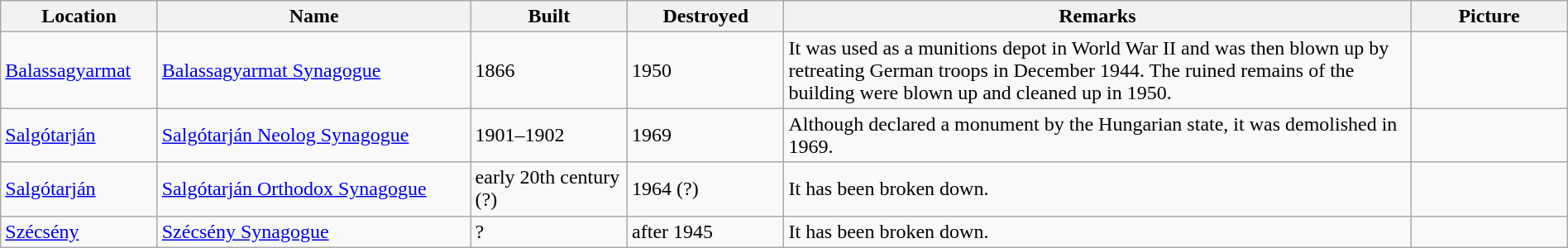<table class="wikitable sortable" width="100%">
<tr>
<th width="10%">Location</th>
<th width="20%">Name</th>
<th width="10%">Built</th>
<th width="10%">Destroyed</th>
<th width="40%" class="unsortable">Remarks</th>
<th width="10%" class="unsortable">Picture</th>
</tr>
<tr>
<td><a href='#'>Balassagyarmat</a></td>
<td><a href='#'>Balassagyarmat Synagogue</a></td>
<td>1866</td>
<td>1950</td>
<td>It was used as a munitions depot in World War II and was then blown up by retreating German troops in December 1944. The ruined remains of the building were blown up and cleaned up in 1950.</td>
<td></td>
</tr>
<tr>
<td><a href='#'>Salgótarján</a></td>
<td><a href='#'>Salgótarján Neolog Synagogue</a></td>
<td>1901–1902</td>
<td>1969</td>
<td>Although declared a monument by the Hungarian state, it was demolished in 1969.</td>
<td></td>
</tr>
<tr>
<td><a href='#'>Salgótarján</a></td>
<td><a href='#'>Salgótarján Orthodox Synagogue</a></td>
<td>early 20th century (?)</td>
<td>1964 (?)</td>
<td>It has been broken down.</td>
<td></td>
</tr>
<tr>
<td><a href='#'>Szécsény</a></td>
<td><a href='#'>Szécsény Synagogue</a></td>
<td>?</td>
<td>after 1945</td>
<td>It has been broken down.</td>
<td></td>
</tr>
</table>
